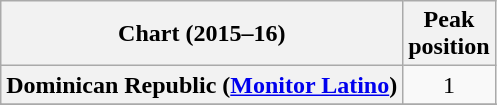<table class="wikitable sortable plainrowheaders" style="text-align:center;">
<tr>
<th scope="col">Chart (2015–16)</th>
<th scope="col">Peak<br>position</th>
</tr>
<tr>
<th scope="row">Dominican Republic (<a href='#'>Monitor Latino</a>)</th>
<td>1</td>
</tr>
<tr>
</tr>
<tr>
</tr>
<tr>
</tr>
</table>
